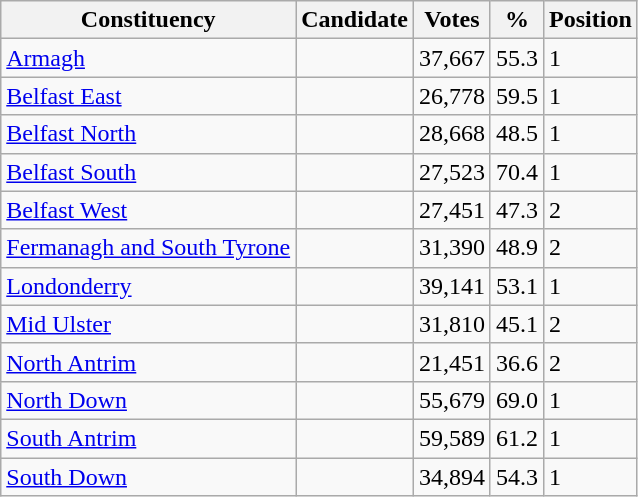<table class="wikitable sortable">
<tr>
<th>Constituency</th>
<th>Candidate</th>
<th>Votes</th>
<th>%</th>
<th>Position</th>
</tr>
<tr>
<td><a href='#'>Armagh</a></td>
<td></td>
<td>37,667</td>
<td>55.3</td>
<td>1</td>
</tr>
<tr>
<td><a href='#'>Belfast East</a></td>
<td></td>
<td>26,778</td>
<td>59.5</td>
<td>1</td>
</tr>
<tr>
<td><a href='#'>Belfast North</a></td>
<td></td>
<td>28,668</td>
<td>48.5</td>
<td>1</td>
</tr>
<tr>
<td><a href='#'>Belfast South</a></td>
<td></td>
<td>27,523</td>
<td>70.4</td>
<td>1</td>
</tr>
<tr>
<td><a href='#'>Belfast West</a></td>
<td></td>
<td>27,451</td>
<td>47.3</td>
<td>2</td>
</tr>
<tr>
<td><a href='#'>Fermanagh and South Tyrone</a></td>
<td></td>
<td>31,390</td>
<td>48.9</td>
<td>2</td>
</tr>
<tr>
<td><a href='#'>Londonderry</a></td>
<td></td>
<td>39,141</td>
<td>53.1</td>
<td>1</td>
</tr>
<tr>
<td><a href='#'>Mid Ulster</a></td>
<td></td>
<td>31,810</td>
<td>45.1</td>
<td>2</td>
</tr>
<tr>
<td><a href='#'>North Antrim</a></td>
<td></td>
<td>21,451</td>
<td>36.6</td>
<td>2</td>
</tr>
<tr>
<td><a href='#'>North Down</a></td>
<td></td>
<td>55,679</td>
<td>69.0</td>
<td>1</td>
</tr>
<tr>
<td><a href='#'>South Antrim</a></td>
<td></td>
<td>59,589</td>
<td>61.2</td>
<td>1</td>
</tr>
<tr>
<td><a href='#'>South Down</a></td>
<td></td>
<td>34,894</td>
<td>54.3</td>
<td>1</td>
</tr>
</table>
